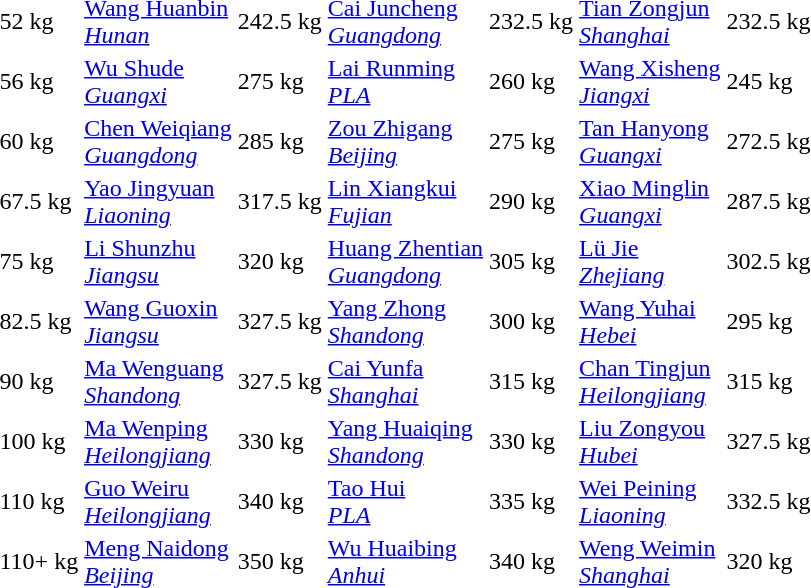<table>
<tr>
<td>52 kg</td>
<td><a href='#'>Wang Huanbin</a><br><em><a href='#'>Hunan</a></em></td>
<td>242.5 kg</td>
<td><a href='#'>Cai Juncheng</a><br><em><a href='#'>Guangdong</a></em></td>
<td>232.5 kg</td>
<td><a href='#'>Tian Zongjun</a><br><em><a href='#'>Shanghai</a></em></td>
<td>232.5 kg</td>
</tr>
<tr>
<td>56 kg</td>
<td><a href='#'>Wu Shude</a><br><em><a href='#'>Guangxi</a></em></td>
<td>275 kg</td>
<td><a href='#'>Lai Runming</a><br><em><a href='#'>PLA</a></em></td>
<td>260 kg</td>
<td><a href='#'>Wang Xisheng</a><br><em><a href='#'>Jiangxi</a></em></td>
<td>245 kg</td>
</tr>
<tr>
<td>60 kg</td>
<td><a href='#'>Chen Weiqiang</a><br><em><a href='#'>Guangdong</a></em></td>
<td>285 kg</td>
<td><a href='#'>Zou Zhigang</a><br><em><a href='#'>Beijing</a></em></td>
<td>275 kg</td>
<td><a href='#'>Tan Hanyong</a><br><em><a href='#'>Guangxi</a></em></td>
<td>272.5 kg</td>
</tr>
<tr>
<td>67.5 kg</td>
<td><a href='#'>Yao Jingyuan</a><br><em><a href='#'>Liaoning</a></em></td>
<td>317.5 kg</td>
<td><a href='#'>Lin Xiangkui</a><br><em><a href='#'>Fujian</a></em></td>
<td>290 kg</td>
<td><a href='#'>Xiao Minglin</a><br><em><a href='#'>Guangxi</a></em></td>
<td>287.5 kg</td>
</tr>
<tr>
<td>75 kg</td>
<td><a href='#'>Li Shunzhu</a><br><em><a href='#'>Jiangsu</a></em></td>
<td>320 kg</td>
<td><a href='#'>Huang Zhentian</a><br><em><a href='#'>Guangdong</a></em></td>
<td>305 kg</td>
<td><a href='#'>Lü Jie</a><br><em><a href='#'>Zhejiang</a></em></td>
<td>302.5 kg</td>
</tr>
<tr>
<td>82.5 kg</td>
<td><a href='#'>Wang Guoxin</a><br><em><a href='#'>Jiangsu</a></em></td>
<td>327.5 kg</td>
<td><a href='#'>Yang Zhong</a><br><em><a href='#'>Shandong</a></em></td>
<td>300 kg</td>
<td><a href='#'>Wang Yuhai</a><br><em><a href='#'>Hebei</a></em></td>
<td>295 kg</td>
</tr>
<tr>
<td>90 kg</td>
<td><a href='#'>Ma Wenguang</a><br><em><a href='#'>Shandong</a></em></td>
<td>327.5 kg</td>
<td><a href='#'>Cai Yunfa</a><br><em><a href='#'>Shanghai</a></em></td>
<td>315 kg</td>
<td><a href='#'>Chan Tingjun</a><br><em><a href='#'>Heilongjiang</a></em></td>
<td>315 kg</td>
</tr>
<tr>
<td>100 kg</td>
<td><a href='#'>Ma Wenping</a><br><em><a href='#'>Heilongjiang</a></em></td>
<td>330 kg</td>
<td><a href='#'>Yang Huaiqing</a><br><em><a href='#'>Shandong</a></em></td>
<td>330 kg</td>
<td><a href='#'>Liu Zongyou</a><br><em><a href='#'>Hubei</a></em></td>
<td>327.5 kg</td>
</tr>
<tr>
<td>110 kg</td>
<td><a href='#'>Guo Weiru</a><br><em><a href='#'>Heilongjiang</a></em></td>
<td>340 kg</td>
<td><a href='#'>Tao Hui</a><br><em><a href='#'>PLA</a></em></td>
<td>335 kg</td>
<td><a href='#'>Wei Peining</a><br><em><a href='#'>Liaoning</a></em></td>
<td>332.5 kg</td>
</tr>
<tr>
<td>110+ kg</td>
<td><a href='#'>Meng Naidong</a><br><em><a href='#'>Beijing</a></em></td>
<td>350 kg</td>
<td><a href='#'>Wu Huaibing</a><br><em><a href='#'>Anhui</a></em></td>
<td>340 kg</td>
<td><a href='#'>Weng Weimin</a><br><em><a href='#'>Shanghai</a></em></td>
<td>320 kg</td>
</tr>
</table>
